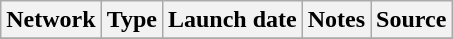<table class="wikitable sortable">
<tr>
<th>Network</th>
<th>Type</th>
<th>Launch date</th>
<th>Notes</th>
<th>Source</th>
</tr>
<tr>
</tr>
</table>
